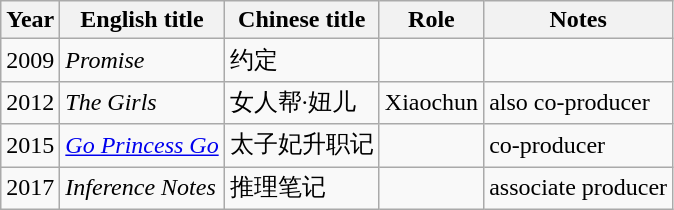<table class="wikitable sortable">
<tr>
<th>Year</th>
<th>English title</th>
<th>Chinese title</th>
<th>Role</th>
<th class="unsortable">Notes</th>
</tr>
<tr>
<td>2009</td>
<td><em>Promise</em></td>
<td>约定</td>
<td></td>
<td></td>
</tr>
<tr>
<td>2012</td>
<td><em>The Girls</em></td>
<td>女人帮·妞儿</td>
<td>Xiaochun</td>
<td>also co-producer</td>
</tr>
<tr>
<td>2015</td>
<td><em><a href='#'>Go Princess Go</a></em></td>
<td>太子妃升职记</td>
<td></td>
<td>co-producer</td>
</tr>
<tr>
<td>2017</td>
<td><em>Inference Notes</em></td>
<td>推理笔记</td>
<td></td>
<td>associate producer</td>
</tr>
</table>
